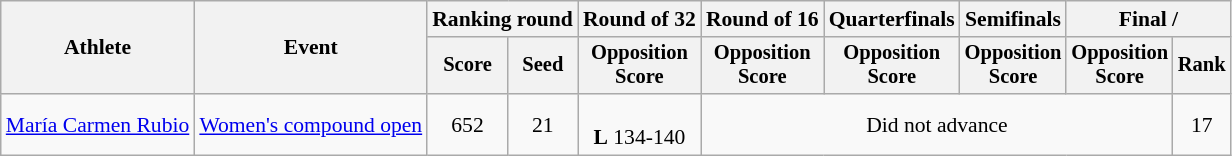<table class="wikitable" style="font-size:90%">
<tr>
<th rowspan=2>Athlete</th>
<th rowspan=2>Event</th>
<th colspan="2">Ranking round</th>
<th>Round of 32</th>
<th>Round of 16</th>
<th>Quarterfinals</th>
<th>Semifinals</th>
<th colspan="2">Final / </th>
</tr>
<tr style="font-size:95%">
<th>Score</th>
<th>Seed</th>
<th>Opposition<br>Score</th>
<th>Opposition<br>Score</th>
<th>Opposition<br>Score</th>
<th>Opposition<br>Score</th>
<th>Opposition<br>Score</th>
<th>Rank</th>
</tr>
<tr align=center>
<td align=left><a href='#'>María Carmen Rubio</a></td>
<td align=left><a href='#'>Women's compound open</a></td>
<td>652</td>
<td>21</td>
<td><br><strong>L</strong> 134-140</td>
<td colspan="4">Did not advance</td>
<td>17</td>
</tr>
</table>
